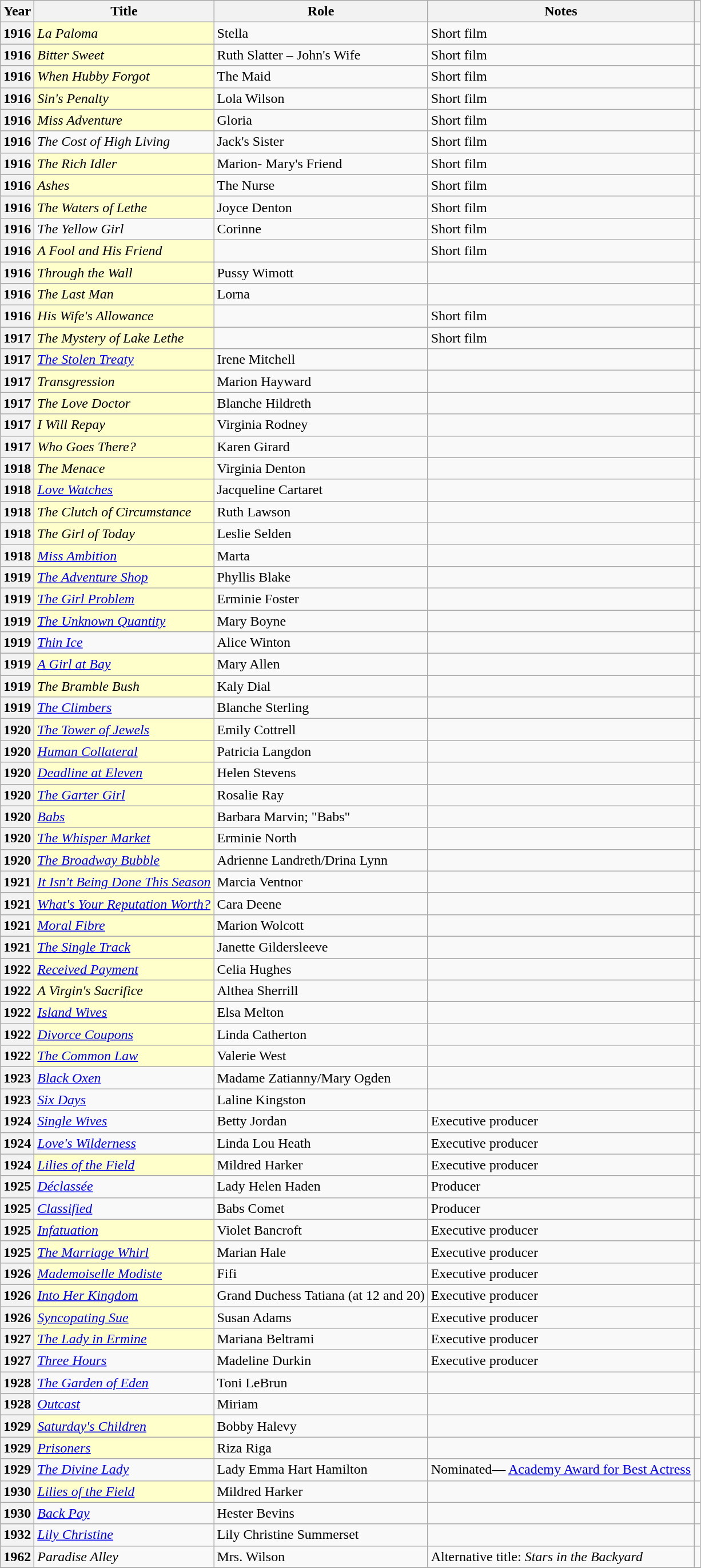<table class="wikitable plainrowheaders sortable" style="margin-right: 0;">
<tr>
<th scope="col">Year</th>
<th scope="col">Title</th>
<th scope="col">Role</th>
<th scope="col" class="unsortable">Notes</th>
<th scope="col" class="unsortable"></th>
</tr>
<tr>
<th scope="row">1916</th>
<td style="background:#ffc;"><em>La Paloma</em> </td>
<td>Stella</td>
<td>Short film</td>
<td style="text-align:center;"></td>
</tr>
<tr>
<th scope="row">1916</th>
<td style="background:#ffc;"><em>Bitter Sweet</em> </td>
<td>Ruth Slatter – John's Wife</td>
<td>Short film</td>
<td style="text-align:center;"></td>
</tr>
<tr>
<th scope="row">1916</th>
<td style="background:#ffc;"><em>When Hubby Forgot</em> </td>
<td>The Maid</td>
<td>Short film</td>
<td style="text-align:center;"></td>
</tr>
<tr>
<th scope="row">1916</th>
<td style="background:#ffc;"><em>Sin's Penalty</em> </td>
<td>Lola Wilson</td>
<td>Short film</td>
<td style="text-align:center;"></td>
</tr>
<tr>
<th scope="row">1916</th>
<td style="background:#ffc;"><em>Miss Adventure</em> </td>
<td>Gloria</td>
<td>Short film</td>
<td style="text-align:center;"></td>
</tr>
<tr>
<th scope="row">1916</th>
<td><em>The Cost of High Living</em></td>
<td>Jack's Sister</td>
<td>Short film</td>
<td style="text-align:center;"></td>
</tr>
<tr>
<th scope="row">1916</th>
<td style="background:#ffc;"><em>The Rich Idler</em> </td>
<td>Marion- Mary's Friend</td>
<td>Short film</td>
<td style="text-align:center;"></td>
</tr>
<tr>
<th scope="row">1916</th>
<td style="background:#ffc;"><em>Ashes</em> </td>
<td>The Nurse</td>
<td>Short film</td>
<td style="text-align:center;"></td>
</tr>
<tr>
<th scope="row">1916</th>
<td style="background:#ffc;"><em>The Waters of Lethe</em> </td>
<td>Joyce Denton</td>
<td>Short film</td>
<td style="text-align:center;"></td>
</tr>
<tr>
<th scope="row">1916</th>
<td><em>The Yellow Girl</em></td>
<td>Corinne</td>
<td>Short film</td>
<td style="text-align:center;"></td>
</tr>
<tr>
<th scope="row">1916</th>
<td style="background:#ffc;"><em>A Fool and His Friend</em> </td>
<td></td>
<td>Short film</td>
<td style="text-align:center;"></td>
</tr>
<tr>
<th scope="row">1916</th>
<td style="background:#ffc;"><em>Through the Wall</em> </td>
<td>Pussy Wimott</td>
<td></td>
<td style="text-align:center;"></td>
</tr>
<tr>
<th scope="row">1916</th>
<td style="background:#ffc;"><em>The Last Man</em> </td>
<td>Lorna</td>
<td></td>
<td style="text-align:center;"></td>
</tr>
<tr>
<th scope="row">1916</th>
<td style="background:#ffc;"><em>His Wife's Allowance</em> </td>
<td></td>
<td>Short film</td>
<td style="text-align:center;"></td>
</tr>
<tr>
<th scope="row">1917</th>
<td style="background:#ffc;"><em>The Mystery of Lake Lethe</em> </td>
<td></td>
<td>Short film</td>
<td style="text-align:center;"></td>
</tr>
<tr>
<th scope="row">1917</th>
<td style="background:#ffc;"><em><a href='#'>The Stolen Treaty</a></em> </td>
<td>Irene Mitchell</td>
<td></td>
<td style="text-align:center;"></td>
</tr>
<tr>
<th scope="row">1917</th>
<td style="background:#ffc;"><em>Transgression</em> </td>
<td>Marion Hayward</td>
<td></td>
<td style="text-align:center;"></td>
</tr>
<tr>
<th scope="row">1917</th>
<td style="background:#ffc;"><em>The Love Doctor</em> </td>
<td>Blanche Hildreth</td>
<td></td>
<td style="text-align:center;"></td>
</tr>
<tr>
<th scope="row">1917</th>
<td style="background:#ffc;"><em>I Will Repay</em> </td>
<td>Virginia Rodney</td>
<td></td>
<td style="text-align:center;"></td>
</tr>
<tr>
<th scope="row">1917</th>
<td style="background:#ffc;"><em>Who Goes There?</em> </td>
<td>Karen Girard</td>
<td></td>
<td style="text-align:center;"></td>
</tr>
<tr>
<th scope="row">1918</th>
<td style="background:#ffc;"><em>The Menace</em> </td>
<td>Virginia Denton</td>
<td></td>
<td style="text-align:center;"></td>
</tr>
<tr>
<th scope="row">1918</th>
<td style="background:#ffc;"><em><a href='#'>Love Watches</a></em> </td>
<td>Jacqueline Cartaret</td>
<td></td>
<td style="text-align:center;"></td>
</tr>
<tr>
<th scope="row">1918</th>
<td style="background:#ffc;"><em>The Clutch of Circumstance</em> </td>
<td>Ruth Lawson</td>
<td></td>
<td style="text-align:center;"></td>
</tr>
<tr>
<th scope="row">1918</th>
<td style="background:#ffc;"><em>The Girl of Today</em> </td>
<td>Leslie Selden</td>
<td></td>
<td style="text-align:center;"></td>
</tr>
<tr>
<th scope="row">1918</th>
<td style="background:#ffc;"><em><a href='#'>Miss Ambition</a></em> </td>
<td>Marta</td>
<td></td>
<td style="text-align:center;"></td>
</tr>
<tr>
<th scope="row">1919</th>
<td style="background:#ffc;"><em><a href='#'>The Adventure Shop</a></em> </td>
<td>Phyllis Blake</td>
<td></td>
<td style="text-align:center;"></td>
</tr>
<tr>
<th scope="row">1919</th>
<td style="background:#ffc;"><em><a href='#'>The Girl Problem</a></em> </td>
<td>Erminie Foster</td>
<td></td>
<td style="text-align:center;"></td>
</tr>
<tr>
<th scope="row">1919</th>
<td style="background:#ffc;"><em><a href='#'>The Unknown Quantity</a></em> </td>
<td>Mary Boyne</td>
<td></td>
<td style="text-align:center;"></td>
</tr>
<tr>
<th scope="row">1919</th>
<td><em><a href='#'>Thin Ice</a></em></td>
<td>Alice Winton</td>
<td></td>
<td style="text-align:center;"></td>
</tr>
<tr>
<th scope="row">1919</th>
<td style="background:#ffc;"><em><a href='#'>A Girl at Bay</a></em> </td>
<td>Mary Allen</td>
<td></td>
<td style="text-align:center;"></td>
</tr>
<tr>
<th scope="row">1919</th>
<td style="background:#ffc;"><em>The Bramble Bush</em> </td>
<td>Kaly Dial</td>
<td></td>
<td style="text-align:center;"></td>
</tr>
<tr>
<th scope="row">1919</th>
<td><em><a href='#'>The Climbers</a></em></td>
<td>Blanche Sterling</td>
<td></td>
<td style="text-align:center;"></td>
</tr>
<tr>
<th scope="row">1920</th>
<td style="background:#ffc;"><em><a href='#'>The Tower of Jewels</a></em> </td>
<td>Emily Cottrell</td>
<td></td>
<td style="text-align:center;"></td>
</tr>
<tr>
<th scope="row">1920</th>
<td style="background:#ffc;"><em><a href='#'>Human Collateral</a></em> </td>
<td>Patricia Langdon</td>
<td></td>
<td style="text-align:center;"></td>
</tr>
<tr>
<th scope="row">1920</th>
<td style="background:#ffc;"><em><a href='#'>Deadline at Eleven</a></em> </td>
<td>Helen Stevens</td>
<td></td>
<td style="text-align:center;"></td>
</tr>
<tr>
<th scope="row">1920</th>
<td style="background:#ffc;"><em><a href='#'>The Garter Girl</a></em> </td>
<td>Rosalie Ray</td>
<td></td>
<td style="text-align:center;"></td>
</tr>
<tr>
<th scope="row">1920</th>
<td style="background:#ffc;"><em><a href='#'>Babs</a></em> </td>
<td>Barbara Marvin; "Babs"</td>
<td></td>
<td style="text-align:center;"></td>
</tr>
<tr>
<th scope="row">1920</th>
<td style="background:#ffc;"><em><a href='#'>The Whisper Market</a></em> </td>
<td>Erminie North</td>
<td></td>
<td style="text-align:center;"></td>
</tr>
<tr>
<th scope="row">1920</th>
<td style="background:#ffc;"><em><a href='#'>The Broadway Bubble</a></em> </td>
<td>Adrienne Landreth/Drina Lynn</td>
<td></td>
<td style="text-align:center;"></td>
</tr>
<tr>
<th scope="row">1921</th>
<td style="background:#ffc;"><em><a href='#'>It Isn't Being Done This Season</a></em> </td>
<td>Marcia Ventnor</td>
<td></td>
<td style="text-align:center;"></td>
</tr>
<tr>
<th scope="row">1921</th>
<td style="background:#ffc;"><em><a href='#'>What's Your Reputation Worth?</a></em> </td>
<td>Cara Deene</td>
<td></td>
<td style="text-align:center;"></td>
</tr>
<tr>
<th scope="row">1921</th>
<td style="background:#ffc;"><em><a href='#'>Moral Fibre</a></em> </td>
<td>Marion Wolcott</td>
<td></td>
<td style="text-align:center;"></td>
</tr>
<tr>
<th scope="row">1921</th>
<td style="background:#ffc;"><em><a href='#'>The Single Track</a></em> </td>
<td>Janette Gildersleeve</td>
<td></td>
<td style="text-align:center;"></td>
</tr>
<tr>
<th scope="row">1922</th>
<td style="background:#ffc;"><em><a href='#'>Received Payment</a></em> </td>
<td>Celia Hughes</td>
<td></td>
<td style="text-align:center;"></td>
</tr>
<tr>
<th scope="row">1922</th>
<td style="background:#ffc;"><em>A Virgin's Sacrifice</em> </td>
<td>Althea Sherrill</td>
<td></td>
<td style="text-align:center;"></td>
</tr>
<tr>
<th scope="row">1922</th>
<td style="background:#ffc;"><em><a href='#'>Island Wives</a></em> </td>
<td>Elsa Melton</td>
<td></td>
<td style="text-align:center;"></td>
</tr>
<tr>
<th scope="row">1922</th>
<td style="background:#ffc;"><em><a href='#'>Divorce Coupons</a></em> </td>
<td>Linda Catherton</td>
<td></td>
<td style="text-align:center;"></td>
</tr>
<tr>
<th scope="row">1922</th>
<td style="background:#ffc;"><em><a href='#'>The Common Law</a></em> </td>
<td>Valerie West</td>
<td></td>
<td style="text-align:center;"></td>
</tr>
<tr>
<th scope="row">1923</th>
<td><em><a href='#'>Black Oxen</a></em></td>
<td>Madame Zatianny/Mary Ogden</td>
<td></td>
<td style="text-align:center;"></td>
</tr>
<tr>
<th scope="row">1923</th>
<td><em><a href='#'>Six Days</a></em></td>
<td>Laline Kingston</td>
<td></td>
<td style="text-align:center;"></td>
</tr>
<tr>
<th scope="row">1924</th>
<td><em><a href='#'>Single Wives</a></em></td>
<td>Betty Jordan</td>
<td>Executive producer</td>
<td style="text-align:center;"></td>
</tr>
<tr>
<th scope="row">1924</th>
<td><em><a href='#'>Love's Wilderness</a></em></td>
<td>Linda Lou Heath</td>
<td>Executive producer</td>
<td style="text-align:center;"></td>
</tr>
<tr>
<th scope="row">1924</th>
<td style="background:#ffc;"><em><a href='#'>Lilies of the Field</a></em> </td>
<td>Mildred Harker</td>
<td>Executive producer</td>
<td style="text-align:center;"></td>
</tr>
<tr>
<th scope="row">1925</th>
<td><em><a href='#'>Déclassée</a></em></td>
<td>Lady Helen Haden</td>
<td>Producer</td>
<td style="text-align:center;"></td>
</tr>
<tr>
<th scope="row">1925</th>
<td><em><a href='#'>Classified</a></em></td>
<td>Babs Comet</td>
<td>Producer</td>
<td style="text-align:center;"></td>
</tr>
<tr>
<th scope="row">1925</th>
<td style="background:#ffc;"><em><a href='#'>Infatuation</a></em> </td>
<td>Violet Bancroft</td>
<td>Executive producer</td>
<td style="text-align:center;"></td>
</tr>
<tr>
<th scope="row">1925</th>
<td style="background:#ffc;"><em><a href='#'>The Marriage Whirl</a></em> </td>
<td>Marian Hale</td>
<td>Executive producer</td>
<td style="text-align:center;"></td>
</tr>
<tr>
<th scope="row">1926</th>
<td style="background:#ffc;"><em><a href='#'>Mademoiselle Modiste</a></em> </td>
<td>Fifi</td>
<td>Executive producer</td>
<td style="text-align:center;"></td>
</tr>
<tr>
<th scope="row">1926</th>
<td style="background:#ffc;"><em><a href='#'>Into Her Kingdom</a></em> </td>
<td>Grand Duchess Tatiana (at 12 and 20)</td>
<td>Executive producer</td>
<td style="text-align:center;"></td>
</tr>
<tr>
<th scope="row">1926</th>
<td style="background:#ffc;"><em><a href='#'>Syncopating Sue</a></em> </td>
<td>Susan Adams</td>
<td>Executive producer</td>
<td style="text-align:center;"></td>
</tr>
<tr>
<th scope="row">1927</th>
<td style="background:#ffc;"><em><a href='#'>The Lady in Ermine</a></em> </td>
<td>Mariana Beltrami</td>
<td>Executive producer</td>
<td style="text-align:center;"></td>
</tr>
<tr>
<th scope="row">1927</th>
<td><em><a href='#'>Three Hours</a></em></td>
<td>Madeline Durkin</td>
<td>Executive producer</td>
<td style="text-align:center;"></td>
</tr>
<tr>
<th scope="row">1928</th>
<td><a href='#'><em>The Garden of Eden</em></a></td>
<td>Toni LeBrun</td>
<td></td>
<td style="text-align:center;"></td>
</tr>
<tr>
<th scope="row">1928</th>
<td><em><a href='#'>Outcast</a></em></td>
<td>Miriam</td>
<td></td>
<td style="text-align:center;"></td>
</tr>
<tr>
<th scope="row">1929</th>
<td style="background:#ffc;"><em><a href='#'>Saturday's Children</a></em> </td>
<td>Bobby Halevy</td>
<td></td>
<td style="text-align:center;"></td>
</tr>
<tr>
<th scope="row">1929</th>
<td style="background:#ffc;"><em><a href='#'>Prisoners</a></em> </td>
<td>Riza Riga</td>
<td></td>
<td style="text-align:center;"></td>
</tr>
<tr>
<th scope="row">1929</th>
<td><em><a href='#'>The Divine Lady</a></em></td>
<td>Lady Emma Hart Hamilton</td>
<td>Nominated— <a href='#'>Academy Award for Best Actress</a></td>
<td style="text-align:center;"></td>
</tr>
<tr>
<th scope="row">1930</th>
<td style="background:#ffc;"><em><a href='#'>Lilies of the Field</a></em> </td>
<td>Mildred Harker</td>
<td></td>
<td style="text-align:center;"></td>
</tr>
<tr>
<th scope="row">1930</th>
<td><em><a href='#'>Back Pay</a></em></td>
<td>Hester Bevins</td>
<td></td>
<td style="text-align:center;"></td>
</tr>
<tr>
<th scope="row">1932</th>
<td><em><a href='#'>Lily Christine</a></em></td>
<td>Lily Christine Summerset</td>
<td></td>
<td style="text-align:center;"></td>
</tr>
<tr>
<th scope="row">1962</th>
<td><em>Paradise Alley</em></td>
<td>Mrs. Wilson</td>
<td>Alternative title: <em>Stars in the Backyard</em></td>
<td style="text-align:center;"></td>
</tr>
<tr>
</tr>
</table>
